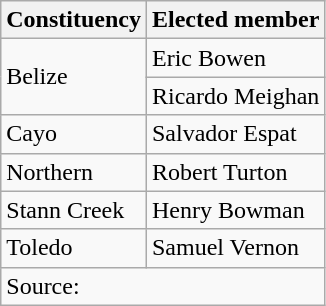<table class=wikitable>
<tr>
<th>Constituency</th>
<th>Elected member</th>
</tr>
<tr>
<td rowspan=2>Belize</td>
<td>Eric Bowen</td>
</tr>
<tr>
<td>Ricardo Meighan</td>
</tr>
<tr>
<td>Cayo</td>
<td>Salvador Espat</td>
</tr>
<tr>
<td>Northern</td>
<td>Robert Turton</td>
</tr>
<tr>
<td>Stann Creek</td>
<td>Henry Bowman</td>
</tr>
<tr>
<td>Toledo</td>
<td>Samuel Vernon</td>
</tr>
<tr>
<td colspan=3>Source: </td>
</tr>
</table>
